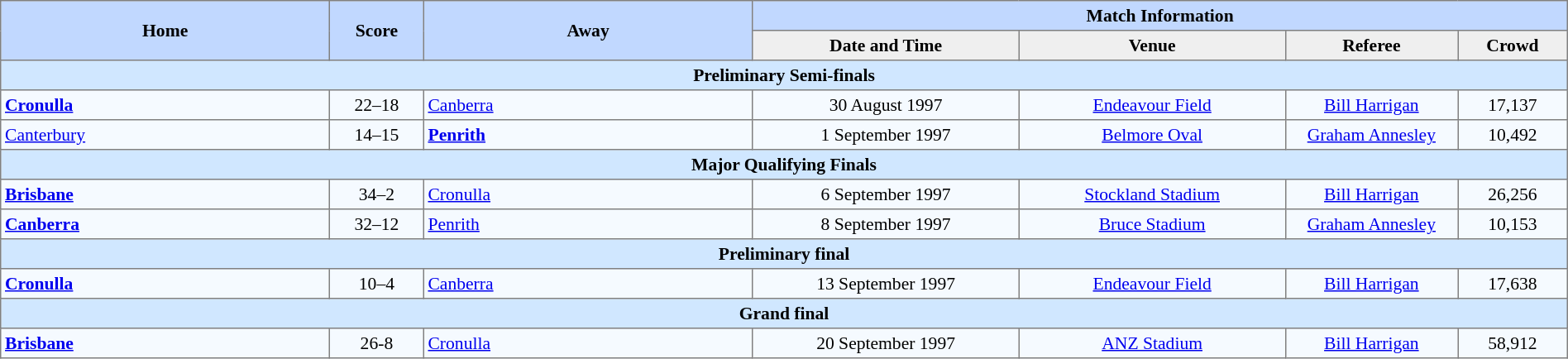<table border=1 style="border-collapse:collapse; font-size:90%; text-align:center;" cellpadding=3 cellspacing=0 width=100%>
<tr bgcolor=#C1D8FF>
<th rowspan=2 width=21%>Home</th>
<th rowspan=2 width=6%>Score</th>
<th rowspan=2 width=21%>Away</th>
<th colspan=6>Match Information</th>
</tr>
<tr bgcolor=#EFEFEF>
<th width=17%>Date and Time</th>
<th width=17%>Venue</th>
<th width=11%>Referee</th>
<th width=7%>Crowd</th>
</tr>
<tr bgcolor="#D0E7FF">
<td colspan=7><strong>Preliminary Semi-finals</strong></td>
</tr>
<tr bgcolor=#F5FAFF>
<td align=left> <strong><a href='#'>Cronulla</a></strong></td>
<td>22–18</td>
<td align=left> <a href='#'>Canberra</a></td>
<td>30 August 1997</td>
<td><a href='#'>Endeavour Field</a></td>
<td><a href='#'>Bill Harrigan</a></td>
<td>17,137</td>
</tr>
<tr bgcolor=#F5FAFF>
<td align=left> <a href='#'>Canterbury</a></td>
<td>14–15</td>
<td align=left> <strong><a href='#'>Penrith</a></strong></td>
<td>1 September 1997</td>
<td><a href='#'>Belmore Oval</a></td>
<td><a href='#'>Graham Annesley</a></td>
<td>10,492</td>
</tr>
<tr bgcolor="#D0E7FF">
<td colspan=7><strong>Major Qualifying Finals</strong></td>
</tr>
<tr bgcolor=#F5FAFF>
<td align=left> <strong><a href='#'>Brisbane</a></strong></td>
<td>34–2</td>
<td align=left> <a href='#'>Cronulla</a></td>
<td>6 September 1997</td>
<td><a href='#'>Stockland Stadium</a></td>
<td><a href='#'>Bill Harrigan</a></td>
<td>26,256</td>
</tr>
<tr bgcolor=#F5FAFF>
<td align=left> <strong><a href='#'>Canberra</a></strong></td>
<td>32–12</td>
<td align=left> <a href='#'>Penrith</a></td>
<td>8 September 1997</td>
<td><a href='#'>Bruce Stadium</a></td>
<td><a href='#'>Graham Annesley</a></td>
<td>10,153</td>
</tr>
<tr bgcolor="#D0E7FF">
<td colspan=7><strong>Preliminary final</strong></td>
</tr>
<tr bgcolor=#F5FAFF>
<td align=left> <strong><a href='#'>Cronulla</a></strong></td>
<td>10–4</td>
<td align=left> <a href='#'>Canberra</a></td>
<td>13 September 1997</td>
<td><a href='#'>Endeavour Field</a></td>
<td><a href='#'>Bill Harrigan</a></td>
<td>17,638</td>
</tr>
<tr bgcolor="#D0E7FF">
<td colspan=7><strong>Grand final</strong></td>
</tr>
<tr bgcolor=#F5FAFF>
<td align=left> <strong><a href='#'>Brisbane</a></strong></td>
<td>26-8</td>
<td align=left> <a href='#'>Cronulla</a></td>
<td>20 September 1997</td>
<td><a href='#'>ANZ Stadium</a></td>
<td><a href='#'>Bill Harrigan</a></td>
<td>58,912</td>
</tr>
</table>
